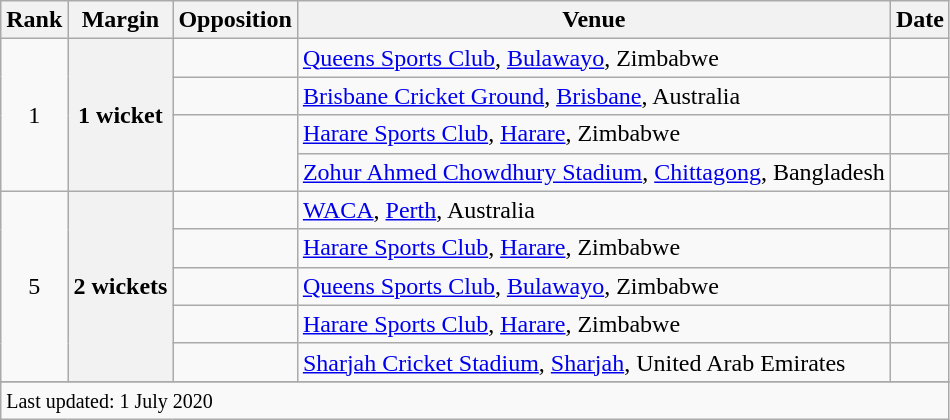<table class="wikitable plainrowheaders sortable">
<tr>
<th scope=col>Rank</th>
<th scope=col>Margin</th>
<th scope=col>Opposition</th>
<th scope=col>Venue</th>
<th scope=col>Date</th>
</tr>
<tr>
<td style="text-align:center" rowspan=4>1</td>
<th scope=row style=text-align:center rowspan=4>1 wicket</th>
<td></td>
<td><a href='#'>Queens Sports Club</a>, <a href='#'>Bulawayo</a>, Zimbabwe</td>
<td></td>
</tr>
<tr>
<td></td>
<td><a href='#'>Brisbane Cricket Ground</a>, <a href='#'>Brisbane</a>, Australia</td>
<td></td>
</tr>
<tr>
<td rowspan=2></td>
<td><a href='#'>Harare Sports Club</a>, <a href='#'>Harare</a>, Zimbabwe</td>
<td></td>
</tr>
<tr>
<td><a href='#'>Zohur Ahmed Chowdhury Stadium</a>, <a href='#'>Chittagong</a>, Bangladesh</td>
<td></td>
</tr>
<tr>
<td style="text-align:center" rowspan=5>5</td>
<th scope=row style=text-align:center rowspan=5>2 wickets</th>
<td></td>
<td><a href='#'>WACA</a>, <a href='#'>Perth</a>, Australia</td>
<td></td>
</tr>
<tr>
<td></td>
<td><a href='#'>Harare Sports Club</a>, <a href='#'>Harare</a>, Zimbabwe</td>
<td></td>
</tr>
<tr>
<td></td>
<td><a href='#'>Queens Sports Club</a>, <a href='#'>Bulawayo</a>, Zimbabwe</td>
<td></td>
</tr>
<tr>
<td></td>
<td><a href='#'>Harare Sports Club</a>, <a href='#'>Harare</a>, Zimbabwe</td>
<td></td>
</tr>
<tr>
<td></td>
<td><a href='#'>Sharjah Cricket Stadium</a>, <a href='#'>Sharjah</a>, United Arab Emirates</td>
<td></td>
</tr>
<tr>
</tr>
<tr class=sortbottom>
<td colspan=5><small>Last updated: 1 July 2020</small></td>
</tr>
</table>
